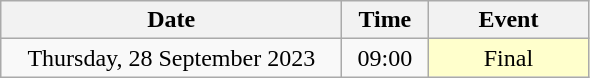<table class = "wikitable" style="text-align:center;">
<tr>
<th width=220>Date</th>
<th width=50>Time</th>
<th width=100>Event</th>
</tr>
<tr>
<td>Thursday, 28 September 2023</td>
<td>09:00</td>
<td bgcolor=ffffcc>Final</td>
</tr>
</table>
